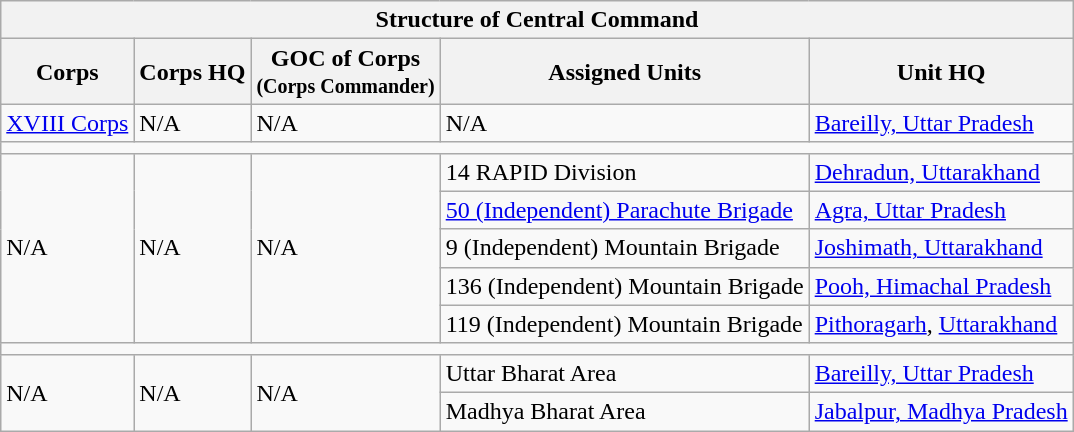<table class="wikitable">
<tr>
<th colspan="5">Structure of Central Command</th>
</tr>
<tr>
<th>Corps</th>
<th>Corps HQ</th>
<th>GOC of Corps<br><small>(Corps Commander)</small></th>
<th>Assigned Units</th>
<th>Unit HQ</th>
</tr>
<tr>
<td><a href='#'>XVIII Corps</a></td>
<td>N/A</td>
<td>N/A</td>
<td>N/A</td>
<td><a href='#'>Bareilly, Uttar Pradesh</a></td>
</tr>
<tr>
<td colspan="5"></td>
</tr>
<tr>
<td rowspan="5">N/A</td>
<td rowspan="5">N/A</td>
<td rowspan="5">N/A</td>
<td>14 RAPID Division</td>
<td><a href='#'>Dehradun, Uttarakhand</a></td>
</tr>
<tr>
<td><a href='#'>50 (Independent) Parachute Brigade</a></td>
<td><a href='#'>Agra, Uttar Pradesh</a></td>
</tr>
<tr>
<td>9 (Independent) Mountain Brigade</td>
<td><a href='#'>Joshimath, Uttarakhand</a></td>
</tr>
<tr>
<td>136 (Independent) Mountain Brigade</td>
<td><a href='#'>Pooh, Himachal Pradesh</a></td>
</tr>
<tr>
<td>119 (Independent) Mountain Brigade</td>
<td><a href='#'>Pithoragarh</a>, <a href='#'>Uttarakhand</a></td>
</tr>
<tr>
<td colspan="5"></td>
</tr>
<tr>
<td rowspan="2">N/A</td>
<td rowspan="2">N/A</td>
<td rowspan="2">N/A</td>
<td>Uttar Bharat Area</td>
<td><a href='#'>Bareilly, Uttar Pradesh</a></td>
</tr>
<tr>
<td>Madhya Bharat Area</td>
<td><a href='#'>Jabalpur, Madhya Pradesh</a></td>
</tr>
</table>
